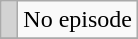<table class="wikitable">
<tr>
<td style="background: lightgray"> </td>
<td>No episode</td>
</tr>
<tr>
</tr>
</table>
